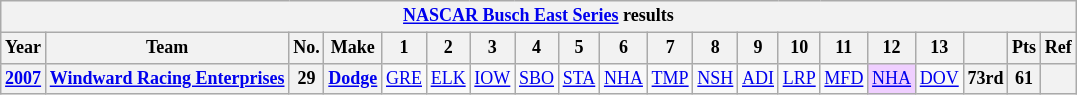<table class="wikitable" style="text-align:center; font-size:75%">
<tr>
<th colspan=20><a href='#'>NASCAR Busch East Series</a> results</th>
</tr>
<tr>
<th>Year</th>
<th>Team</th>
<th>No.</th>
<th>Make</th>
<th>1</th>
<th>2</th>
<th>3</th>
<th>4</th>
<th>5</th>
<th>6</th>
<th>7</th>
<th>8</th>
<th>9</th>
<th>10</th>
<th>11</th>
<th>12</th>
<th>13</th>
<th></th>
<th>Pts</th>
<th>Ref</th>
</tr>
<tr>
<th><a href='#'>2007</a></th>
<th><a href='#'>Windward Racing Enterprises</a></th>
<th>29</th>
<th><a href='#'>Dodge</a></th>
<td><a href='#'>GRE</a></td>
<td><a href='#'>ELK</a></td>
<td><a href='#'>IOW</a></td>
<td><a href='#'>SBO</a></td>
<td><a href='#'>STA</a></td>
<td><a href='#'>NHA</a></td>
<td><a href='#'>TMP</a></td>
<td><a href='#'>NSH</a></td>
<td><a href='#'>ADI</a></td>
<td><a href='#'>LRP</a></td>
<td><a href='#'>MFD</a></td>
<td style="background:#EFCFFF;"><a href='#'>NHA</a><br></td>
<td><a href='#'>DOV</a></td>
<th>73rd</th>
<th>61</th>
<th></th>
</tr>
</table>
